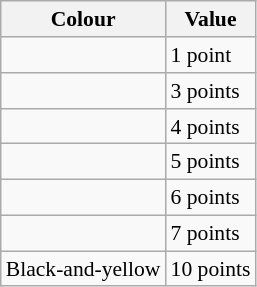<table class="wikitable" style="font-size:90%;float:left; margin:1em 2em 1em 0em;">
<tr>
<th>Colour</th>
<th>Value</th>
</tr>
<tr>
<td> </td>
<td>1 point</td>
</tr>
<tr>
<td> </td>
<td>3 points</td>
</tr>
<tr>
<td> </td>
<td>4 points</td>
</tr>
<tr>
<td> </td>
<td>5 points</td>
</tr>
<tr>
<td> </td>
<td>6 points</td>
</tr>
<tr>
<td> </td>
<td>7 points</td>
</tr>
<tr>
<td> Black-and-yellow</td>
<td>10 points</td>
</tr>
</table>
